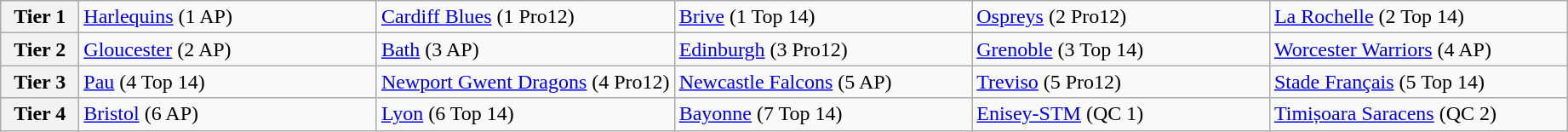<table class="wikitable">
<tr>
<th width=5%>Tier 1</th>
<td width=19%> <a href='#'>Harlequins</a> (1 AP)</td>
<td width=19%> <a href='#'>Cardiff Blues</a> (1 Pro12)</td>
<td width=19%> <a href='#'>Brive</a> (1 Top 14)</td>
<td width=19%> <a href='#'>Ospreys</a> (2 Pro12)</td>
<td width=19%> <a href='#'>La Rochelle</a> (2 Top 14)</td>
</tr>
<tr>
<th width=5%>Tier 2</th>
<td width=19%> <a href='#'>Gloucester</a> (2 AP)</td>
<td width=19%> <a href='#'>Bath</a> (3 AP)</td>
<td width=19%> <a href='#'>Edinburgh</a> (3 Pro12)</td>
<td width=19%> <a href='#'>Grenoble</a> (3 Top 14)</td>
<td width=19%> <a href='#'>Worcester Warriors</a> (4 AP)</td>
</tr>
<tr>
<th width=5%>Tier 3</th>
<td width=19%> <a href='#'>Pau</a> (4 Top 14)</td>
<td width=19%> <a href='#'>Newport Gwent Dragons</a> (4 Pro12)</td>
<td width=19%> <a href='#'>Newcastle Falcons</a> (5 AP)</td>
<td width=19%> <a href='#'>Treviso</a> (5 Pro12)</td>
<td width=19%> <a href='#'>Stade Français</a> (5 Top 14)</td>
</tr>
<tr>
<th width=5%>Tier 4</th>
<td width=19%> <a href='#'>Bristol</a> (6 AP)</td>
<td width=19%> <a href='#'>Lyon</a> (6 Top 14)</td>
<td width=19%> <a href='#'>Bayonne</a> (7 Top 14)</td>
<td width=19%> <a href='#'>Enisey-STM</a> (QC 1)</td>
<td width=19%> <a href='#'>Timișoara Saracens</a> (QC 2)</td>
</tr>
</table>
